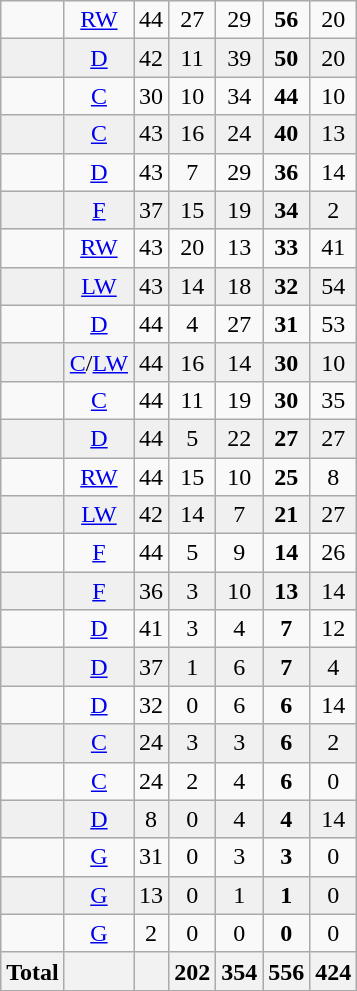<table class="wikitable sortable">
<tr align="center" bgcolor="">
<td></td>
<td><a href='#'>RW</a></td>
<td>44</td>
<td>27</td>
<td>29</td>
<td><strong>56</strong></td>
<td>20</td>
</tr>
<tr align="center" bgcolor="f0f0f0">
<td></td>
<td><a href='#'>D</a></td>
<td>42</td>
<td>11</td>
<td>39</td>
<td><strong>50</strong></td>
<td>20</td>
</tr>
<tr align="center" bgcolor="">
<td></td>
<td><a href='#'>C</a></td>
<td>30</td>
<td>10</td>
<td>34</td>
<td><strong>44</strong></td>
<td>10</td>
</tr>
<tr align="center" bgcolor="f0f0f0">
<td></td>
<td><a href='#'>C</a></td>
<td>43</td>
<td>16</td>
<td>24</td>
<td><strong>40</strong></td>
<td>13</td>
</tr>
<tr align="center" bgcolor="">
<td></td>
<td><a href='#'>D</a></td>
<td>43</td>
<td>7</td>
<td>29</td>
<td><strong>36</strong></td>
<td>14</td>
</tr>
<tr align="center" bgcolor="f0f0f0">
<td></td>
<td><a href='#'>F</a></td>
<td>37</td>
<td>15</td>
<td>19</td>
<td><strong>34</strong></td>
<td>2</td>
</tr>
<tr align="center" bgcolor="">
<td></td>
<td><a href='#'>RW</a></td>
<td>43</td>
<td>20</td>
<td>13</td>
<td><strong>33</strong></td>
<td>41</td>
</tr>
<tr align="center" bgcolor="f0f0f0">
<td></td>
<td><a href='#'>LW</a></td>
<td>43</td>
<td>14</td>
<td>18</td>
<td><strong>32</strong></td>
<td>54</td>
</tr>
<tr align="center" bgcolor="">
<td></td>
<td><a href='#'>D</a></td>
<td>44</td>
<td>4</td>
<td>27</td>
<td><strong>31</strong></td>
<td>53</td>
</tr>
<tr align="center" bgcolor="f0f0f0">
<td></td>
<td><a href='#'>C</a>/<a href='#'>LW</a></td>
<td>44</td>
<td>16</td>
<td>14</td>
<td><strong>30</strong></td>
<td>10</td>
</tr>
<tr align="center" bgcolor="">
<td></td>
<td><a href='#'>C</a></td>
<td>44</td>
<td>11</td>
<td>19</td>
<td><strong>30</strong></td>
<td>35</td>
</tr>
<tr align="center" bgcolor="f0f0f0">
<td></td>
<td><a href='#'>D</a></td>
<td>44</td>
<td>5</td>
<td>22</td>
<td><strong>27</strong></td>
<td>27</td>
</tr>
<tr align="center" bgcolor="">
<td></td>
<td><a href='#'>RW</a></td>
<td>44</td>
<td>15</td>
<td>10</td>
<td><strong>25</strong></td>
<td>8</td>
</tr>
<tr align="center" bgcolor="f0f0f0">
<td></td>
<td><a href='#'>LW</a></td>
<td>42</td>
<td>14</td>
<td>7</td>
<td><strong>21</strong></td>
<td>27</td>
</tr>
<tr align="center" bgcolor="">
<td></td>
<td><a href='#'>F</a></td>
<td>44</td>
<td>5</td>
<td>9</td>
<td><strong>14</strong></td>
<td>26</td>
</tr>
<tr align="center" bgcolor="f0f0f0">
<td></td>
<td><a href='#'>F</a></td>
<td>36</td>
<td>3</td>
<td>10</td>
<td><strong>13</strong></td>
<td>14</td>
</tr>
<tr align="center" bgcolor="">
<td></td>
<td><a href='#'>D</a></td>
<td>41</td>
<td>3</td>
<td>4</td>
<td><strong>7</strong></td>
<td>12</td>
</tr>
<tr align="center" bgcolor="f0f0f0">
<td></td>
<td><a href='#'>D</a></td>
<td>37</td>
<td>1</td>
<td>6</td>
<td><strong>7</strong></td>
<td>4</td>
</tr>
<tr align="center" bgcolor="">
<td></td>
<td><a href='#'>D</a></td>
<td>32</td>
<td>0</td>
<td>6</td>
<td><strong>6</strong></td>
<td>14</td>
</tr>
<tr align="center" bgcolor="f0f0f0">
<td></td>
<td><a href='#'>C</a></td>
<td>24</td>
<td>3</td>
<td>3</td>
<td><strong>6</strong></td>
<td>2</td>
</tr>
<tr align="center" bgcolor="">
<td></td>
<td><a href='#'>C</a></td>
<td>24</td>
<td>2</td>
<td>4</td>
<td><strong>6</strong></td>
<td>0</td>
</tr>
<tr align="center" bgcolor="f0f0f0">
<td></td>
<td><a href='#'>D</a></td>
<td>8</td>
<td>0</td>
<td>4</td>
<td><strong>4</strong></td>
<td>14</td>
</tr>
<tr align="center" bgcolor="">
<td></td>
<td><a href='#'>G</a></td>
<td>31</td>
<td>0</td>
<td>3</td>
<td><strong>3</strong></td>
<td>0</td>
</tr>
<tr align="center" bgcolor="f0f0f0">
<td></td>
<td><a href='#'>G</a></td>
<td>13</td>
<td>0</td>
<td>1</td>
<td><strong>1</strong></td>
<td>0</td>
</tr>
<tr align="center" bgcolor="">
<td></td>
<td><a href='#'>G</a></td>
<td>2</td>
<td>0</td>
<td>0</td>
<td><strong>0</strong></td>
<td>0</td>
</tr>
<tr>
<th>Total</th>
<th></th>
<th></th>
<th>202</th>
<th>354</th>
<th>556</th>
<th>424</th>
</tr>
</table>
